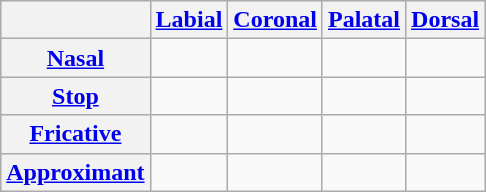<table class="wikitable" style="text-align: center;">
<tr>
<th></th>
<th><a href='#'>Labial</a></th>
<th><a href='#'>Coronal</a></th>
<th><a href='#'>Palatal</a></th>
<th><a href='#'>Dorsal</a></th>
</tr>
<tr>
<th><a href='#'>Nasal</a></th>
<td></td>
<td></td>
<td></td>
<td></td>
</tr>
<tr>
<th><a href='#'>Stop</a></th>
<td></td>
<td></td>
<td></td>
<td></td>
</tr>
<tr>
<th><a href='#'>Fricative</a></th>
<td></td>
<td></td>
<td></td>
<td></td>
</tr>
<tr>
<th><a href='#'>Approximant</a></th>
<td></td>
<td></td>
<td></td>
<td></td>
</tr>
</table>
